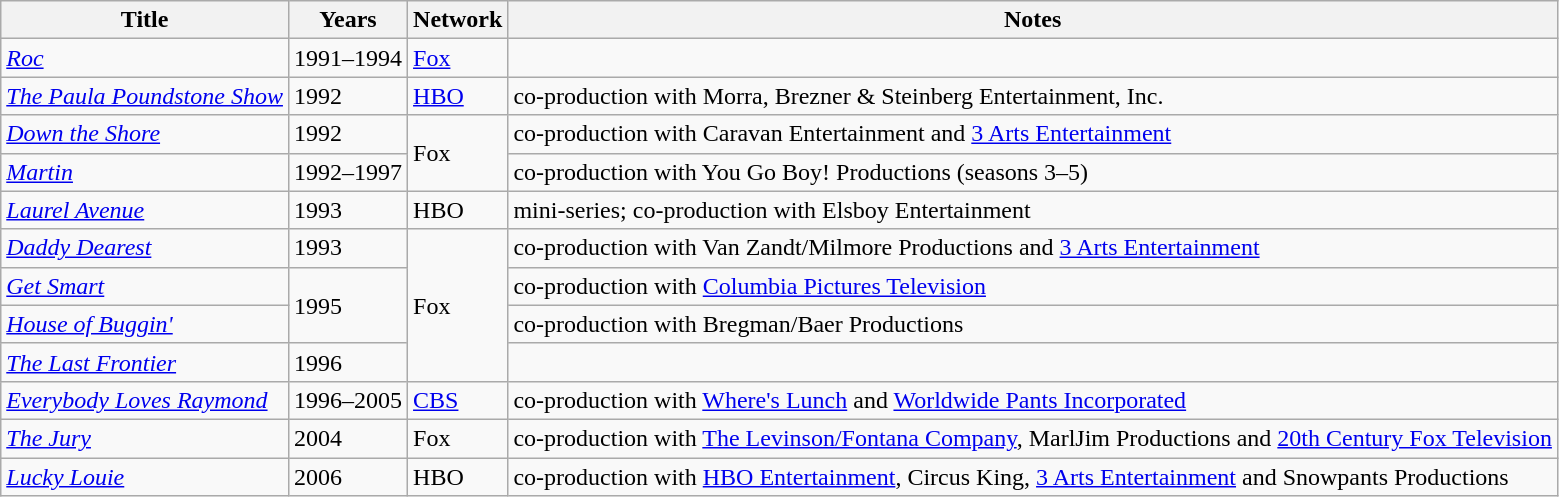<table class="wikitable sortable">
<tr>
<th>Title</th>
<th>Years</th>
<th>Network</th>
<th>Notes</th>
</tr>
<tr>
<td><em><a href='#'>Roc</a></em></td>
<td>1991–1994</td>
<td><a href='#'>Fox</a></td>
<td></td>
</tr>
<tr>
<td><em><a href='#'>The Paula Poundstone Show</a></em></td>
<td>1992</td>
<td><a href='#'>HBO</a></td>
<td>co-production with Morra, Brezner & Steinberg Entertainment, Inc.</td>
</tr>
<tr>
<td><em><a href='#'>Down the Shore</a></em></td>
<td>1992</td>
<td rowspan="2">Fox</td>
<td>co-production with Caravan Entertainment and <a href='#'>3 Arts Entertainment</a></td>
</tr>
<tr>
<td><em><a href='#'>Martin</a></em></td>
<td>1992–1997</td>
<td>co-production with You Go Boy! Productions (seasons 3–5)</td>
</tr>
<tr>
<td><em><a href='#'>Laurel Avenue</a></em></td>
<td>1993</td>
<td>HBO</td>
<td>mini-series; co-production with Elsboy Entertainment</td>
</tr>
<tr>
<td><em><a href='#'>Daddy Dearest</a></em></td>
<td>1993</td>
<td rowspan="4">Fox</td>
<td>co-production with Van Zandt/Milmore Productions and <a href='#'>3 Arts Entertainment</a></td>
</tr>
<tr>
<td><em><a href='#'>Get Smart</a></em></td>
<td rowspan="2">1995</td>
<td>co-production with <a href='#'>Columbia Pictures Television</a></td>
</tr>
<tr>
<td><em><a href='#'>House of Buggin'</a></em></td>
<td>co-production with Bregman/Baer Productions</td>
</tr>
<tr>
<td><em><a href='#'>The Last Frontier</a></em></td>
<td>1996</td>
<td></td>
</tr>
<tr>
<td><em><a href='#'>Everybody Loves Raymond</a></em></td>
<td>1996–2005</td>
<td><a href='#'>CBS</a></td>
<td>co-production with <a href='#'>Where's Lunch</a> and <a href='#'>Worldwide Pants Incorporated</a></td>
</tr>
<tr>
<td><em><a href='#'>The Jury</a></em></td>
<td>2004</td>
<td>Fox</td>
<td>co-production with <a href='#'>The Levinson/Fontana Company</a>, MarlJim Productions and <a href='#'>20th Century Fox Television</a></td>
</tr>
<tr>
<td><em><a href='#'>Lucky Louie</a></em></td>
<td>2006</td>
<td>HBO</td>
<td>co-production with <a href='#'>HBO Entertainment</a>, Circus King, <a href='#'>3 Arts Entertainment</a> and Snowpants Productions</td>
</tr>
</table>
